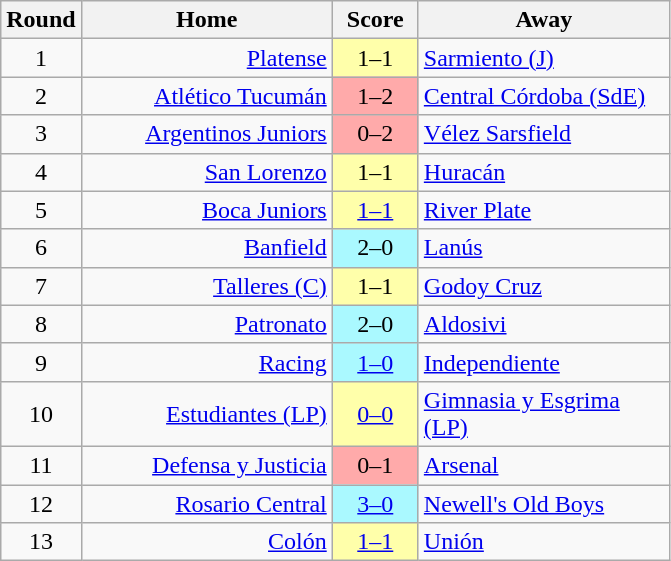<table class="wikitable" style="text-align: center">
<tr>
<th width=40>Round</th>
<th width=160>Home</th>
<th width=50>Score</th>
<th width=160>Away</th>
</tr>
<tr>
<td>1</td>
<td style="text-align:right"><a href='#'>Platense</a></td>
<td bgcolor=FFFFAA>1–1</td>
<td style="text-align:left"><a href='#'>Sarmiento (J)</a></td>
</tr>
<tr>
<td>2</td>
<td style="text-align:right"><a href='#'>Atlético Tucumán</a></td>
<td bgcolor=FFAAAA>1–2</td>
<td style="text-align:left"><a href='#'>Central Córdoba (SdE)</a></td>
</tr>
<tr>
<td>3</td>
<td style="text-align:right"><a href='#'>Argentinos Juniors</a></td>
<td bgcolor=FFAAAA>0–2</td>
<td style="text-align:left"><a href='#'>Vélez Sarsfield</a></td>
</tr>
<tr>
<td>4</td>
<td style="text-align:right"><a href='#'>San Lorenzo</a></td>
<td bgcolor=FFFFAA>1–1</td>
<td style="text-align:left"><a href='#'>Huracán</a></td>
</tr>
<tr>
<td>5</td>
<td style="text-align:right"><a href='#'>Boca Juniors</a></td>
<td bgcolor=FFFFAA><a href='#'>1–1</a></td>
<td style="text-align:left"><a href='#'>River Plate</a></td>
</tr>
<tr>
<td>6</td>
<td style="text-align:right"><a href='#'>Banfield</a></td>
<td bgcolor=AAF9FF>2–0</td>
<td style="text-align:left"><a href='#'>Lanús</a></td>
</tr>
<tr>
<td>7</td>
<td style="text-align:right"><a href='#'>Talleres (C)</a></td>
<td bgcolor=FFFFAA>1–1</td>
<td style="text-align:left"><a href='#'>Godoy Cruz</a></td>
</tr>
<tr>
<td>8</td>
<td style="text-align:right"><a href='#'>Patronato</a></td>
<td bgcolor=AAF9FF>2–0</td>
<td style="text-align:left"><a href='#'>Aldosivi</a></td>
</tr>
<tr>
<td>9</td>
<td style="text-align:right"><a href='#'>Racing</a></td>
<td bgcolor=AAF9FF><a href='#'>1–0</a></td>
<td style="text-align:left"><a href='#'>Independiente</a></td>
</tr>
<tr>
<td>10</td>
<td style="text-align:right"><a href='#'>Estudiantes (LP)</a></td>
<td bgcolor=FFFFAA><a href='#'>0–0</a></td>
<td style="text-align:left"><a href='#'>Gimnasia y Esgrima (LP)</a></td>
</tr>
<tr>
<td>11</td>
<td style="text-align:right"><a href='#'>Defensa y Justicia</a></td>
<td bgcolor=FFAAAA>0–1</td>
<td style="text-align:left"><a href='#'>Arsenal</a></td>
</tr>
<tr>
<td>12</td>
<td style="text-align:right"><a href='#'>Rosario Central</a></td>
<td bgcolor=AAF9FF><a href='#'>3–0</a></td>
<td style="text-align:left"><a href='#'>Newell's Old Boys</a></td>
</tr>
<tr>
<td>13</td>
<td style="text-align:right"><a href='#'>Colón</a></td>
<td bgcolor=FFFFAA><a href='#'>1–1</a></td>
<td style="text-align:left"><a href='#'>Unión</a></td>
</tr>
</table>
